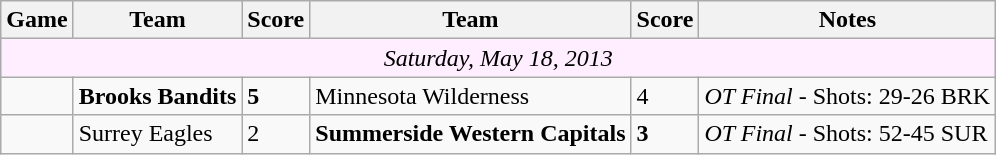<table class="wikitable">
<tr>
<th>Game</th>
<th>Team</th>
<th>Score</th>
<th>Team</th>
<th>Score</th>
<th>Notes</th>
</tr>
<tr style="text-align:center; background:#fef;">
<td colspan="11"><em>Saturday, May 18, 2013</em></td>
</tr>
<tr bgcolor=>
<td></td>
<td><strong>Brooks Bandits</strong></td>
<td><strong>5</strong></td>
<td>Minnesota Wilderness</td>
<td>4</td>
<td><em>OT Final</em> - Shots: 29-26 BRK</td>
</tr>
<tr bgcolor=>
<td></td>
<td>Surrey Eagles</td>
<td>2</td>
<td><strong>Summerside Western Capitals</strong></td>
<td><strong>3</strong></td>
<td><em>OT Final</em> - Shots: 52-45 SUR</td>
</tr>
</table>
